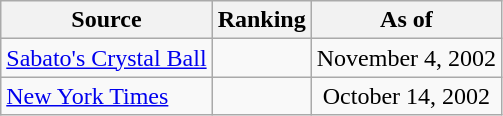<table class="wikitable" style="text-align:center">
<tr>
<th>Source</th>
<th>Ranking</th>
<th>As of</th>
</tr>
<tr>
<td align=left><a href='#'>Sabato's Crystal Ball</a></td>
<td></td>
<td>November 4, 2002</td>
</tr>
<tr>
<td align=left><a href='#'>New York Times</a></td>
<td></td>
<td>October 14, 2002</td>
</tr>
</table>
